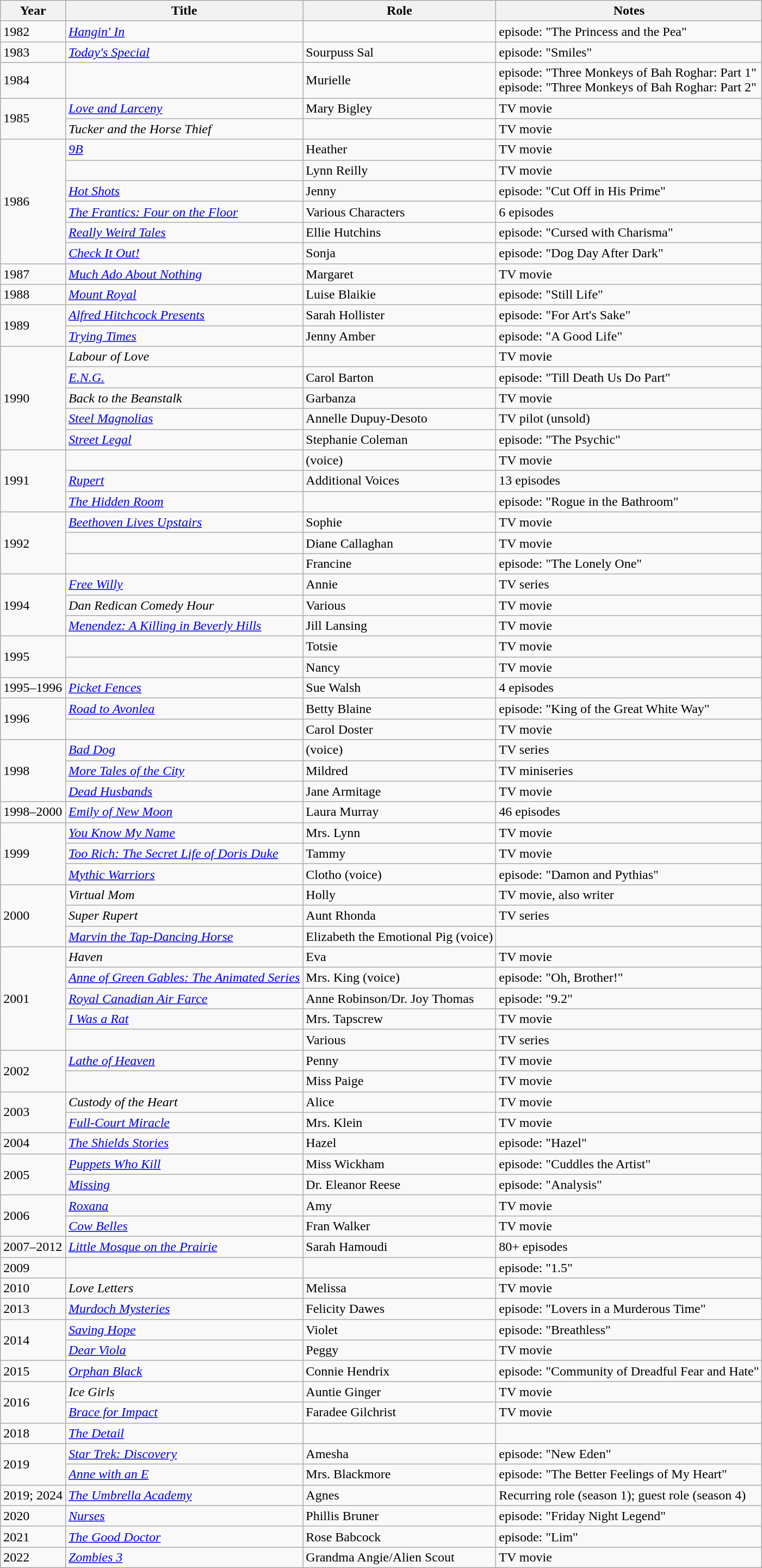<table class="wikitable sortable">
<tr>
<th>Year</th>
<th>Title</th>
<th>Role</th>
<th class="unsortable">Notes</th>
</tr>
<tr>
<td>1982</td>
<td><em><a href='#'>Hangin' In</a></em></td>
<td></td>
<td>episode: "The Princess and the Pea"</td>
</tr>
<tr>
<td>1983</td>
<td><em><a href='#'>Today's Special</a></em></td>
<td>Sourpuss Sal</td>
<td>episode: "Smiles"</td>
</tr>
<tr>
<td>1984</td>
<td><em></em></td>
<td>Murielle</td>
<td>episode: "Three Monkeys of Bah Roghar: Part 1"<br>episode: "Three Monkeys of Bah Roghar: Part 2"</td>
</tr>
<tr>
<td rowspan="2">1985</td>
<td><em><a href='#'>Love and Larceny</a></em></td>
<td>Mary Bigley</td>
<td>TV movie</td>
</tr>
<tr>
<td><em>Tucker and the Horse Thief</em></td>
<td></td>
<td>TV movie</td>
</tr>
<tr>
<td rowspan="6">1986</td>
<td><em><a href='#'>9B</a></em></td>
<td>Heather</td>
<td>TV movie</td>
</tr>
<tr>
<td><em></em></td>
<td>Lynn Reilly</td>
<td>TV movie</td>
</tr>
<tr>
<td><em><a href='#'>Hot Shots</a></em></td>
<td>Jenny</td>
<td>episode: "Cut Off in His Prime"</td>
</tr>
<tr>
<td data-sort-value="Frantics: Four on the Floor, The"><em><a href='#'>The Frantics: Four on the Floor</a></em></td>
<td>Various Characters</td>
<td>6 episodes</td>
</tr>
<tr>
<td><em><a href='#'>Really Weird Tales</a></em></td>
<td>Ellie Hutchins</td>
<td>episode: "Cursed with Charisma"</td>
</tr>
<tr>
<td><em><a href='#'>Check It Out!</a></em></td>
<td>Sonja</td>
<td>episode:  "Dog Day After Dark"</td>
</tr>
<tr>
<td>1987</td>
<td><em><a href='#'>Much Ado About Nothing</a></em></td>
<td>Margaret</td>
<td>TV movie</td>
</tr>
<tr>
<td>1988</td>
<td><em><a href='#'>Mount Royal</a></em></td>
<td>Luise Blaikie</td>
<td>episode: "Still Life"</td>
</tr>
<tr>
<td rowspan="2">1989</td>
<td><em><a href='#'>Alfred Hitchcock Presents</a></em></td>
<td>Sarah Hollister</td>
<td>episode: "For Art's Sake"</td>
</tr>
<tr>
<td><em><a href='#'>Trying Times</a></em></td>
<td>Jenny Amber</td>
<td>episode: "A Good Life"</td>
</tr>
<tr>
<td rowspan="5">1990</td>
<td><em>Labour of Love</em></td>
<td></td>
<td>TV movie</td>
</tr>
<tr>
<td><em><a href='#'>E.N.G.</a></em></td>
<td>Carol Barton</td>
<td>episode: "Till Death Us Do Part"</td>
</tr>
<tr>
<td><em>Back to the Beanstalk</em></td>
<td>Garbanza</td>
<td>TV movie</td>
</tr>
<tr>
<td><em><a href='#'>Steel Magnolias</a></em></td>
<td>Annelle Dupuy-Desoto</td>
<td>TV pilot (unsold)</td>
</tr>
<tr>
<td><em><a href='#'>Street Legal</a></em></td>
<td>Stephanie Coleman</td>
<td>episode: "The Psychic"</td>
</tr>
<tr>
<td rowspan="3">1991</td>
<td><em></em></td>
<td>(voice)</td>
<td>TV movie</td>
</tr>
<tr>
<td><em><a href='#'>Rupert</a></em></td>
<td>Additional Voices</td>
<td>13 episodes</td>
</tr>
<tr>
<td data-sort-value="Hidden Room, The"><em><a href='#'>The Hidden Room</a></em></td>
<td></td>
<td>episode: "Rogue in the Bathroom"</td>
</tr>
<tr>
<td rowspan="3">1992</td>
<td><em><a href='#'>Beethoven Lives Upstairs</a></em></td>
<td>Sophie</td>
<td>TV movie</td>
</tr>
<tr>
<td><em></em></td>
<td>Diane Callaghan</td>
<td>TV movie</td>
</tr>
<tr>
<td><em></em></td>
<td>Francine</td>
<td>episode: "The Lonely One"</td>
</tr>
<tr>
<td rowspan="3">1994</td>
<td><em><a href='#'>Free Willy</a></em></td>
<td>Annie</td>
<td>TV series</td>
</tr>
<tr>
<td><em>Dan Redican Comedy Hour</em></td>
<td>Various</td>
<td>TV movie</td>
</tr>
<tr>
<td><em><a href='#'>Menendez: A Killing in Beverly Hills</a></em></td>
<td>Jill Lansing</td>
<td>TV movie</td>
</tr>
<tr>
<td rowspan="2">1995</td>
<td><em></em></td>
<td>Totsie</td>
<td>TV movie</td>
</tr>
<tr>
<td><em></em></td>
<td>Nancy</td>
<td>TV movie</td>
</tr>
<tr>
<td>1995–1996</td>
<td><em><a href='#'>Picket Fences</a></em></td>
<td>Sue Walsh</td>
<td>4 episodes</td>
</tr>
<tr>
<td rowspan="2">1996</td>
<td><em><a href='#'>Road to Avonlea</a></em></td>
<td>Betty Blaine</td>
<td>episode: "King of the Great White Way"</td>
</tr>
<tr>
<td><em></em></td>
<td>Carol Doster</td>
<td>TV movie</td>
</tr>
<tr>
<td rowspan="3">1998</td>
<td><em><a href='#'>Bad Dog</a></em></td>
<td>(voice)</td>
<td>TV series</td>
</tr>
<tr>
<td><em><a href='#'>More Tales of the City</a></em></td>
<td>Mildred</td>
<td>TV miniseries</td>
</tr>
<tr>
<td><em><a href='#'>Dead Husbands</a></em></td>
<td>Jane Armitage</td>
<td>TV movie</td>
</tr>
<tr>
<td>1998–2000</td>
<td><em><a href='#'>Emily of New Moon</a></em></td>
<td>Laura Murray</td>
<td>46 episodes</td>
</tr>
<tr>
<td rowspan="3">1999</td>
<td><em><a href='#'>You Know My Name</a></em></td>
<td>Mrs. Lynn</td>
<td>TV movie</td>
</tr>
<tr>
<td><em><a href='#'>Too Rich: The Secret Life of Doris Duke</a></em></td>
<td>Tammy</td>
<td>TV movie</td>
</tr>
<tr>
<td><em><a href='#'>Mythic Warriors</a></em></td>
<td>Clotho (voice)</td>
<td>episode: "Damon and Pythias"</td>
</tr>
<tr>
<td rowspan="3">2000</td>
<td><em>Virtual Mom</em></td>
<td>Holly</td>
<td>TV movie, also writer</td>
</tr>
<tr>
<td><em>Super Rupert</em></td>
<td>Aunt Rhonda</td>
<td>TV series</td>
</tr>
<tr>
<td><em><a href='#'>Marvin the Tap-Dancing Horse</a></em></td>
<td>Elizabeth the Emotional Pig (voice)</td>
<td></td>
</tr>
<tr>
<td rowspan="5">2001</td>
<td><em>Haven</em></td>
<td>Eva</td>
<td>TV movie</td>
</tr>
<tr>
<td><em><a href='#'>Anne of Green Gables: The Animated Series</a></em></td>
<td>Mrs. King (voice)</td>
<td>episode: "Oh, Brother!"</td>
</tr>
<tr>
<td><em><a href='#'>Royal Canadian Air Farce</a></em></td>
<td>Anne Robinson/Dr. Joy Thomas</td>
<td>episode: "9.2"</td>
</tr>
<tr>
<td><em><a href='#'>I Was a Rat</a></em></td>
<td>Mrs. Tapscrew</td>
<td>TV movie</td>
</tr>
<tr>
<td><em></em></td>
<td>Various</td>
<td>TV series</td>
</tr>
<tr>
<td rowspan="2">2002</td>
<td><em><a href='#'>Lathe of Heaven</a></em></td>
<td>Penny</td>
<td>TV movie</td>
</tr>
<tr>
<td><em></em></td>
<td>Miss Paige</td>
<td>TV movie</td>
</tr>
<tr>
<td rowspan="2">2003</td>
<td><em>Custody of the Heart</em></td>
<td>Alice</td>
<td>TV movie</td>
</tr>
<tr>
<td><em><a href='#'>Full-Court Miracle</a></em></td>
<td>Mrs. Klein</td>
<td>TV movie</td>
</tr>
<tr>
<td>2004</td>
<td data-sort-value="Shields Stories, The"><em><a href='#'>The Shields Stories</a></em></td>
<td>Hazel</td>
<td>episode: "Hazel"</td>
</tr>
<tr>
<td rowspan="2">2005</td>
<td><em><a href='#'>Puppets Who Kill</a></em></td>
<td>Miss Wickham</td>
<td>episode: "Cuddles the Artist"</td>
</tr>
<tr>
<td><em><a href='#'>Missing</a></em></td>
<td>Dr. Eleanor Reese</td>
<td>episode: "Analysis"</td>
</tr>
<tr>
<td rowspan="2">2006</td>
<td><em><a href='#'>Roxana</a></em></td>
<td>Amy</td>
<td>TV movie</td>
</tr>
<tr>
<td><em><a href='#'>Cow Belles</a></em></td>
<td>Fran Walker</td>
<td>TV movie</td>
</tr>
<tr>
<td>2007–2012</td>
<td><em><a href='#'>Little Mosque on the Prairie</a></em></td>
<td>Sarah Hamoudi</td>
<td>80+ episodes</td>
</tr>
<tr>
<td>2009</td>
<td><em></em></td>
<td></td>
<td>episode: "1.5"</td>
</tr>
<tr>
<td>2010</td>
<td><em>Love Letters</em></td>
<td>Melissa</td>
<td>TV movie</td>
</tr>
<tr>
<td>2013</td>
<td><em><a href='#'>Murdoch Mysteries</a></em></td>
<td>Felicity Dawes</td>
<td>episode:  "Lovers in a Murderous Time"</td>
</tr>
<tr>
<td rowspan="2">2014</td>
<td><em><a href='#'>Saving Hope</a></em></td>
<td>Violet</td>
<td>episode:  "Breathless"</td>
</tr>
<tr>
<td><em><a href='#'>Dear Viola</a></em></td>
<td>Peggy</td>
<td>TV movie</td>
</tr>
<tr>
<td>2015</td>
<td><em><a href='#'>Orphan Black</a></em></td>
<td>Connie Hendrix</td>
<td>episode: "Community of Dreadful Fear and Hate"</td>
</tr>
<tr>
<td rowspan="2">2016</td>
<td><em>Ice Girls</em></td>
<td>Auntie Ginger</td>
<td>TV movie</td>
</tr>
<tr>
<td><em><a href='#'>Brace for Impact</a></em></td>
<td>Faradee Gilchrist</td>
<td>TV movie</td>
</tr>
<tr>
<td>2018</td>
<td data-sort-value="Detail, The"><em><a href='#'>The Detail</a></em></td>
<td></td>
<td></td>
</tr>
<tr>
<td rowspan="2">2019</td>
<td><em><a href='#'>Star Trek: Discovery</a></em></td>
<td>Amesha</td>
<td>episode: "New Eden"</td>
</tr>
<tr>
<td><em><a href='#'>Anne with an E</a></em></td>
<td>Mrs. Blackmore</td>
<td>episode: "The Better Feelings of My Heart"</td>
</tr>
<tr>
<td>2019; 2024</td>
<td data-sort-value="Umbrella Academy, The"><em><a href='#'>The Umbrella Academy</a></em></td>
<td>Agnes</td>
<td>Recurring role (season 1); guest role (season 4)</td>
</tr>
<tr>
<td>2020</td>
<td><em><a href='#'>Nurses</a></em></td>
<td>Phillis Bruner</td>
<td>episode: "Friday Night Legend"</td>
</tr>
<tr>
<td>2021</td>
<td data-sort-value="Good Doctor, The"><em><a href='#'>The Good Doctor</a></em></td>
<td>Rose Babcock</td>
<td>episode: "Lim"</td>
</tr>
<tr>
<td>2022</td>
<td><em><a href='#'>Zombies 3</a></em></td>
<td>Grandma Angie/Alien Scout</td>
<td>TV movie</td>
</tr>
</table>
